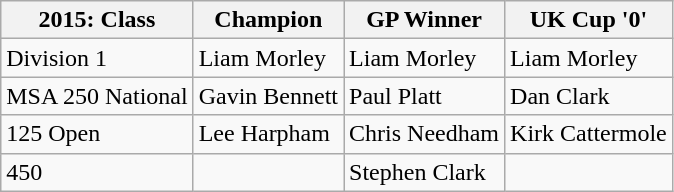<table class="wikitable">
<tr>
<th>2015: Class</th>
<th>Champion</th>
<th>GP Winner</th>
<th>UK Cup '0'</th>
</tr>
<tr>
<td>Division 1</td>
<td>Liam Morley</td>
<td>Liam Morley</td>
<td>Liam Morley</td>
</tr>
<tr>
<td>MSA 250 National</td>
<td>Gavin Bennett</td>
<td>Paul Platt</td>
<td>Dan Clark</td>
</tr>
<tr>
<td>125 Open</td>
<td>Lee Harpham</td>
<td>Chris Needham</td>
<td>Kirk Cattermole</td>
</tr>
<tr>
<td>450</td>
<td></td>
<td>Stephen Clark</td>
<td></td>
</tr>
</table>
